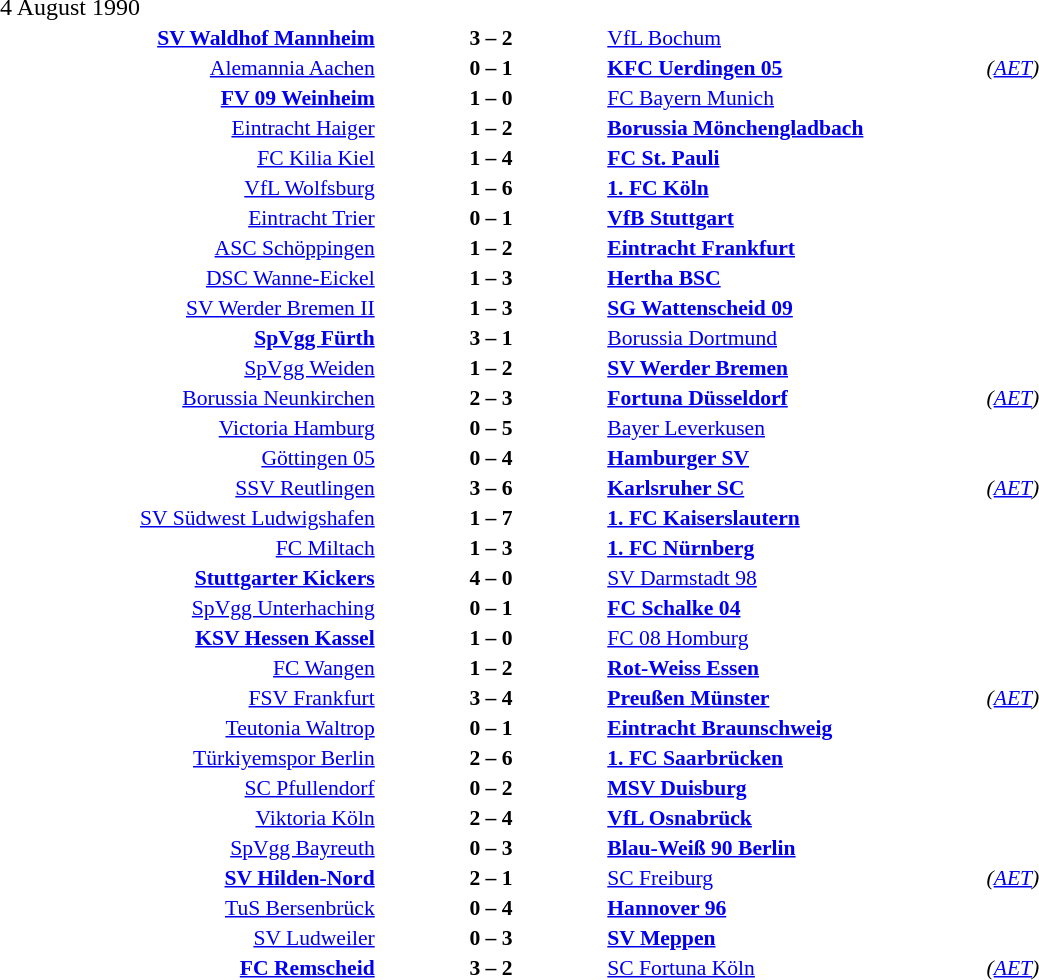<table width=100% cellspacing=1>
<tr>
<th width=20%></th>
<th width=12%></th>
<th width=20%></th>
<th></th>
</tr>
<tr>
<td>4 August 1990</td>
</tr>
<tr style=font-size:90%>
<td align=right><strong><a href='#'>SV Waldhof Mannheim</a></strong></td>
<td align=center><strong>3 – 2</strong></td>
<td><a href='#'>VfL Bochum</a></td>
</tr>
<tr style=font-size:90%>
<td align=right><a href='#'>Alemannia Aachen</a></td>
<td align=center><strong>0 – 1</strong></td>
<td><strong><a href='#'>KFC Uerdingen 05</a></strong></td>
<td><em>(<a href='#'>AET</a>)</em></td>
</tr>
<tr style=font-size:90%>
<td align=right><strong><a href='#'>FV 09 Weinheim</a></strong></td>
<td align=center><strong>1 – 0</strong></td>
<td><a href='#'>FC Bayern Munich</a></td>
</tr>
<tr style=font-size:90%>
<td align=right><a href='#'>Eintracht Haiger</a></td>
<td align=center><strong>1 – 2</strong></td>
<td><strong><a href='#'>Borussia Mönchengladbach</a></strong></td>
</tr>
<tr style=font-size:90%>
<td align=right><a href='#'>FC Kilia Kiel</a></td>
<td align=center><strong>1 – 4</strong></td>
<td><strong><a href='#'>FC St. Pauli</a></strong></td>
</tr>
<tr style=font-size:90%>
<td align=right><a href='#'>VfL Wolfsburg</a></td>
<td align=center><strong>1 – 6</strong></td>
<td><strong><a href='#'>1. FC Köln</a></strong></td>
</tr>
<tr style=font-size:90%>
<td align=right><a href='#'>Eintracht Trier</a></td>
<td align=center><strong>0 – 1</strong></td>
<td><strong><a href='#'>VfB Stuttgart</a></strong></td>
</tr>
<tr style=font-size:90%>
<td align=right><a href='#'>ASC Schöppingen</a></td>
<td align=center><strong>1 – 2</strong></td>
<td><strong><a href='#'>Eintracht Frankfurt</a></strong></td>
</tr>
<tr style=font-size:90%>
<td align=right><a href='#'>DSC Wanne-Eickel</a></td>
<td align=center><strong>1 – 3</strong></td>
<td><strong><a href='#'>Hertha BSC</a></strong></td>
</tr>
<tr style=font-size:90%>
<td align=right><a href='#'>SV Werder Bremen II</a></td>
<td align=center><strong>1 – 3</strong></td>
<td><strong><a href='#'>SG Wattenscheid 09</a></strong></td>
</tr>
<tr style=font-size:90%>
<td align=right><strong><a href='#'>SpVgg Fürth</a></strong></td>
<td align=center><strong>3 – 1</strong></td>
<td><a href='#'>Borussia Dortmund</a></td>
</tr>
<tr style=font-size:90%>
<td align=right><a href='#'>SpVgg Weiden</a></td>
<td align=center><strong>1 – 2</strong></td>
<td><strong><a href='#'>SV Werder Bremen</a></strong></td>
</tr>
<tr style=font-size:90%>
<td align=right><a href='#'>Borussia Neunkirchen</a></td>
<td align=center><strong>2 – 3</strong></td>
<td><strong><a href='#'>Fortuna Düsseldorf</a></strong></td>
<td><em>(<a href='#'>AET</a>)</em></td>
</tr>
<tr style=font-size:90%>
<td align=right><a href='#'>Victoria Hamburg</a></td>
<td align=center><strong>0 – 5</strong></td>
<td><a href='#'>Bayer Leverkusen</a></td>
</tr>
<tr style=font-size:90%>
<td align=right><a href='#'>Göttingen 05</a></td>
<td align=center><strong>0 – 4</strong></td>
<td><strong><a href='#'>Hamburger SV</a></strong></td>
</tr>
<tr style=font-size:90%>
<td align=right><a href='#'>SSV Reutlingen</a></td>
<td align=center><strong>3 – 6</strong></td>
<td><strong><a href='#'>Karlsruher SC</a></strong></td>
<td><em>(<a href='#'>AET</a>)</em></td>
</tr>
<tr style=font-size:90%>
<td align=right><a href='#'>SV Südwest Ludwigshafen</a></td>
<td align=center><strong>1 – 7</strong></td>
<td><strong><a href='#'>1. FC Kaiserslautern</a></strong></td>
</tr>
<tr style=font-size:90%>
<td align=right><a href='#'>FC Miltach</a></td>
<td align=center><strong>1 – 3</strong></td>
<td><strong><a href='#'>1. FC Nürnberg</a></strong></td>
</tr>
<tr style=font-size:90%>
<td align=right><strong><a href='#'>Stuttgarter Kickers</a></strong></td>
<td align=center><strong>4 – 0</strong></td>
<td><a href='#'>SV Darmstadt 98</a></td>
</tr>
<tr style=font-size:90%>
<td align=right><a href='#'>SpVgg Unterhaching</a></td>
<td align=center><strong>0 – 1</strong></td>
<td><strong><a href='#'>FC Schalke 04</a></strong></td>
</tr>
<tr style=font-size:90%>
<td align=right><strong><a href='#'>KSV Hessen Kassel</a></strong></td>
<td align=center><strong>1 – 0</strong></td>
<td><a href='#'>FC 08 Homburg</a></td>
</tr>
<tr style=font-size:90%>
<td align=right><a href='#'>FC Wangen</a></td>
<td align=center><strong>1 – 2</strong></td>
<td><strong><a href='#'>Rot-Weiss Essen</a></strong></td>
</tr>
<tr style=font-size:90%>
<td align=right><a href='#'>FSV Frankfurt</a></td>
<td align=center><strong>3 – 4</strong></td>
<td><strong><a href='#'>Preußen Münster</a></strong></td>
<td><em>(<a href='#'>AET</a>)</em></td>
</tr>
<tr style=font-size:90%>
<td align=right><a href='#'>Teutonia Waltrop</a></td>
<td align=center><strong>0 – 1</strong></td>
<td><strong><a href='#'>Eintracht Braunschweig</a></strong></td>
</tr>
<tr style=font-size:90%>
<td align=right><a href='#'>Türkiyemspor Berlin</a></td>
<td align=center><strong>2 – 6</strong></td>
<td><strong><a href='#'>1. FC Saarbrücken</a></strong></td>
</tr>
<tr style=font-size:90%>
<td align=right><a href='#'>SC Pfullendorf</a></td>
<td align=center><strong>0 – 2</strong></td>
<td><strong><a href='#'>MSV Duisburg</a></strong></td>
</tr>
<tr style=font-size:90%>
<td align=right><a href='#'>Viktoria Köln</a></td>
<td align=center><strong>2 – 4</strong></td>
<td><strong><a href='#'>VfL Osnabrück</a></strong></td>
</tr>
<tr style=font-size:90%>
<td align=right><a href='#'>SpVgg Bayreuth</a></td>
<td align=center><strong>0 – 3</strong></td>
<td><strong><a href='#'>Blau-Weiß 90 Berlin</a></strong></td>
</tr>
<tr style=font-size:90%>
<td align=right><strong><a href='#'>SV Hilden-Nord</a></strong></td>
<td align=center><strong>2 – 1</strong></td>
<td><a href='#'>SC Freiburg</a></td>
<td><em>(<a href='#'>AET</a>)</em></td>
</tr>
<tr style=font-size:90%>
<td align=right><a href='#'>TuS Bersenbrück</a></td>
<td align=center><strong>0 – 4</strong></td>
<td><strong><a href='#'>Hannover 96</a></strong></td>
</tr>
<tr style=font-size:90%>
<td align=right><a href='#'>SV Ludweiler</a></td>
<td align=center><strong>0 – 3</strong></td>
<td><strong><a href='#'>SV Meppen</a></strong></td>
</tr>
<tr style=font-size:90%>
<td align=right><strong><a href='#'>FC Remscheid</a></strong></td>
<td align=center><strong>3 – 2</strong></td>
<td><a href='#'>SC Fortuna Köln</a></td>
<td><em>(<a href='#'>AET</a>)</em></td>
</tr>
</table>
